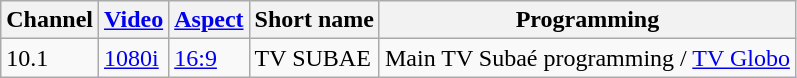<table class="wikitable">
<tr>
<th>Channel</th>
<th><a href='#'>Video</a></th>
<th><a href='#'>Aspect</a></th>
<th>Short name</th>
<th>Programming</th>
</tr>
<tr>
<td>10.1</td>
<td><a href='#'>1080i</a></td>
<td><a href='#'>16:9</a></td>
<td>TV SUBAE</td>
<td>Main TV Subaé programming / <a href='#'>TV Globo</a></td>
</tr>
</table>
